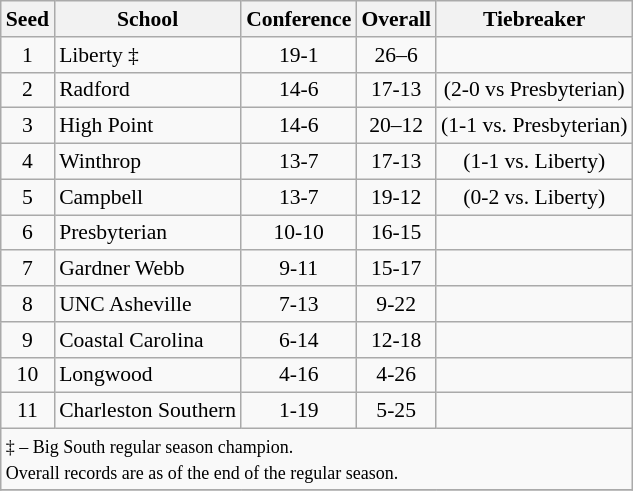<table class="wikitable" style="white-space:nowrap; font-size:90%;text-align:center">
<tr>
<th>Seed</th>
<th>School</th>
<th>Conference</th>
<th>Overall</th>
<th>Tiebreaker</th>
</tr>
<tr>
<td>1</td>
<td align=left>Liberty ‡</td>
<td>19-1</td>
<td>26–6</td>
<td></td>
</tr>
<tr>
<td>2</td>
<td align=left>Radford</td>
<td>14-6</td>
<td>17-13</td>
<td>(2-0 vs Presbyterian)</td>
</tr>
<tr>
<td>3</td>
<td align=left>High Point</td>
<td>14-6</td>
<td>20–12</td>
<td>(1-1 vs. Presbyterian)</td>
</tr>
<tr>
<td>4</td>
<td align=left>Winthrop</td>
<td>13-7</td>
<td>17-13</td>
<td>(1-1 vs. Liberty)</td>
</tr>
<tr>
<td>5</td>
<td align=left>Campbell</td>
<td>13-7</td>
<td>19-12</td>
<td>(0-2 vs. Liberty)</td>
</tr>
<tr>
<td>6</td>
<td align=left>Presbyterian</td>
<td>10-10</td>
<td>16-15</td>
<td></td>
</tr>
<tr>
<td>7</td>
<td align=left>Gardner Webb</td>
<td>9-11</td>
<td>15-17</td>
<td></td>
</tr>
<tr>
<td>8</td>
<td align=left>UNC Asheville</td>
<td>7-13</td>
<td>9-22</td>
<td></td>
</tr>
<tr>
<td>9</td>
<td align=left>Coastal Carolina</td>
<td>6-14</td>
<td>12-18</td>
<td></td>
</tr>
<tr>
<td>10</td>
<td align=left>Longwood</td>
<td>4-16</td>
<td>4-26</td>
<td></td>
</tr>
<tr>
<td>11</td>
<td align=left>Charleston Southern</td>
<td>1-19</td>
<td>5-25</td>
<td></td>
</tr>
<tr>
<td colspan="5" align=left><small>‡ – Big South regular season champion.<br>Overall records are as of the end of the regular season.</small></td>
</tr>
<tr>
</tr>
</table>
